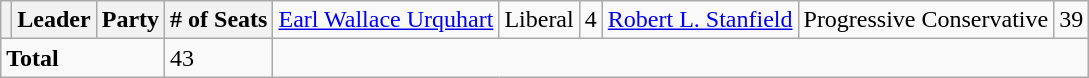<table class="wikitable">
<tr>
<th></th>
<th>Leader</th>
<th>Party</th>
<th># of Seats<br></th>
<td><a href='#'>Earl Wallace Urquhart</a></td>
<td>Liberal</td>
<td>4<br></td>
<td><a href='#'>Robert L. Stanfield</a></td>
<td>Progressive Conservative</td>
<td>39</td>
</tr>
<tr>
<td colspan="3"><strong>Total</strong></td>
<td>43</td>
</tr>
</table>
